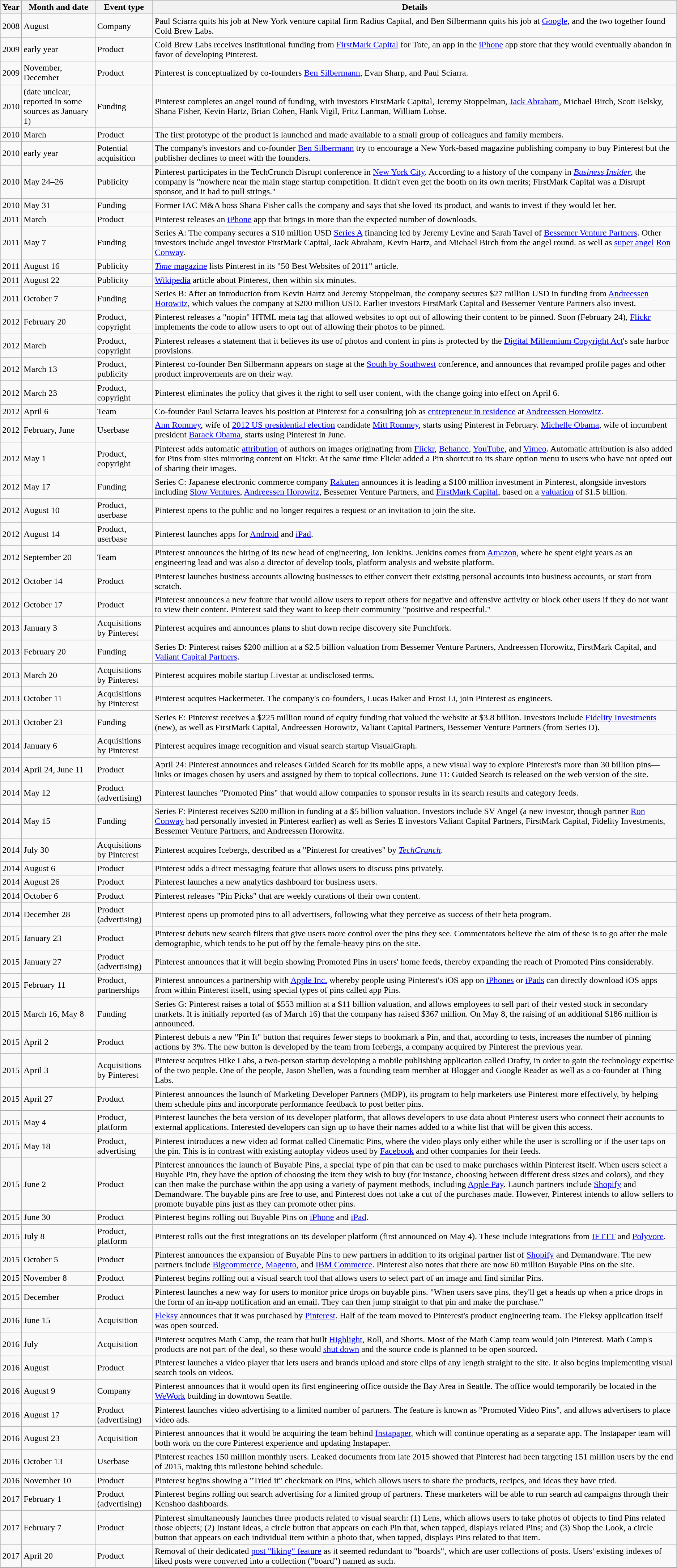<table class="wikitable sortable" border="1">
<tr>
<th>Year</th>
<th>Month and date</th>
<th>Event type</th>
<th>Details</th>
</tr>
<tr>
<td>2008</td>
<td>August</td>
<td>Company</td>
<td>Paul Sciarra quits his job at New York venture capital firm Radius Capital, and Ben Silbermann quits his job at <a href='#'>Google</a>, and the two together found Cold Brew Labs.</td>
</tr>
<tr>
<td>2009</td>
<td>early year</td>
<td>Product</td>
<td>Cold Brew Labs receives institutional funding from <a href='#'>FirstMark Capital</a> for Tote, an app in the <a href='#'>iPhone</a> app store that they would eventually abandon in favor of developing Pinterest.</td>
</tr>
<tr>
<td>2009</td>
<td>November, December</td>
<td>Product</td>
<td>Pinterest is conceptualized by co-founders <a href='#'>Ben Silbermann</a>, Evan Sharp, and Paul Sciarra.</td>
</tr>
<tr>
<td>2010</td>
<td>(date unclear, reported in some sources as January 1)</td>
<td>Funding</td>
<td>Pinterest completes an angel round of funding, with investors FirstMark Capital, Jeremy Stoppelman, <a href='#'>Jack Abraham</a>, Michael Birch, Scott Belsky, Shana Fisher, Kevin Hartz, Brian Cohen, Hank Vigil, Fritz Lanman, William Lohse.</td>
</tr>
<tr>
<td>2010</td>
<td>March</td>
<td>Product</td>
<td>The first prototype of the product is launched and made available to a small group of colleagues and family members.</td>
</tr>
<tr>
<td>2010</td>
<td>early year</td>
<td>Potential acquisition</td>
<td>The company's investors and co-founder <a href='#'>Ben Silbermann</a> try to encourage a New York-based magazine publishing company to buy Pinterest but the publisher declines to meet with the founders.</td>
</tr>
<tr>
<td>2010</td>
<td>May 24–26</td>
<td>Publicity</td>
<td>Pinterest participates in the TechCrunch Disrupt conference in <a href='#'>New York City</a>. According to a history of the company in <em><a href='#'>Business Insider</a></em>, the company is "nowhere near the main stage startup competition. It didn't even get the booth on its own merits; FirstMark Capital was a Disrupt sponsor, and it had to pull strings."</td>
</tr>
<tr>
<td>2010</td>
<td>May 31</td>
<td>Funding</td>
<td>Former IAC M&A boss Shana Fisher calls the company and says that she loved its product, and wants to invest if they would let her.</td>
</tr>
<tr>
<td>2011</td>
<td>March</td>
<td>Product</td>
<td>Pinterest releases an <a href='#'>iPhone</a> app that brings in more than the expected number of downloads.</td>
</tr>
<tr>
<td>2011</td>
<td>May 7</td>
<td>Funding</td>
<td>Series A: The company secures a $10 million USD <a href='#'>Series A</a> financing led by Jeremy Levine and Sarah Tavel of <a href='#'>Bessemer Venture Partners</a>. Other investors include angel investor FirstMark Capital, Jack Abraham, Kevin Hartz, and Michael Birch from the angel round. as well as <a href='#'>super angel</a> <a href='#'>Ron Conway</a>.</td>
</tr>
<tr>
<td>2011</td>
<td>August 16</td>
<td>Publicity</td>
<td><a href='#'><em>Time</em> magazine</a> lists Pinterest in its "50 Best Websites of 2011" article.</td>
</tr>
<tr>
<td>2011</td>
<td>August 22</td>
<td>Publicity</td>
<td><a href='#'>Wikipedia</a> article  about Pinterest, then  within six minutes.</td>
</tr>
<tr>
<td>2011</td>
<td>October 7</td>
<td>Funding</td>
<td>Series B: After an introduction from Kevin Hartz and Jeremy Stoppelman, the company secures $27 million USD in funding from <a href='#'>Andreessen Horowitz</a>, which values the company at $200 million USD. Earlier investors FirstMark Capital and Bessemer Venture Partners also invest.</td>
</tr>
<tr>
<td>2012</td>
<td>February 20</td>
<td>Product, copyright</td>
<td>Pinterest releases a "nopin" HTML meta tag that allowed websites to opt out of allowing their content to be pinned. Soon (February 24), <a href='#'>Flickr</a> implements the code to allow users to opt out of allowing their photos to be pinned.</td>
</tr>
<tr>
<td>2012</td>
<td>March</td>
<td>Product, copyright</td>
<td>Pinterest releases a statement that it believes its use of photos and content in pins is protected by the <a href='#'>Digital Millennium Copyright Act</a>'s safe harbor provisions.</td>
</tr>
<tr>
<td>2012</td>
<td>March 13</td>
<td>Product, publicity</td>
<td>Pinterest co-founder Ben Silbermann appears on stage at the <a href='#'>South by Southwest</a> conference, and announces that revamped profile pages and other product improvements are on their way.</td>
</tr>
<tr>
<td>2012</td>
<td>March 23</td>
<td>Product, copyright</td>
<td>Pinterest eliminates the policy that gives it the right to sell user content, with the change going into effect on April 6.</td>
</tr>
<tr>
<td>2012</td>
<td>April 6</td>
<td>Team</td>
<td>Co-founder Paul Sciarra leaves his position at Pinterest for a consulting job as <a href='#'>entrepreneur in residence</a> at <a href='#'>Andreessen Horowitz</a>.</td>
</tr>
<tr>
<td>2012</td>
<td>February, June</td>
<td>Userbase</td>
<td><a href='#'>Ann Romney</a>, wife of <a href='#'>2012 US presidential election</a> candidate <a href='#'>Mitt Romney</a>, starts using Pinterest in February. <a href='#'>Michelle Obama</a>, wife of incumbent president <a href='#'>Barack Obama</a>, starts using Pinterest in June.</td>
</tr>
<tr>
<td>2012</td>
<td>May 1</td>
<td>Product, copyright</td>
<td>Pinterest adds automatic <a href='#'>attribution</a> of authors on images originating from <a href='#'>Flickr</a>, <a href='#'>Behance</a>, <a href='#'>YouTube</a>, and <a href='#'>Vimeo</a>. Automatic attribution is also added for Pins from sites mirroring content on Flickr. At the same time Flickr added a Pin shortcut to its share option menu to users who have not opted out of sharing their images.</td>
</tr>
<tr>
<td>2012</td>
<td>May 17</td>
<td>Funding</td>
<td>Series C: Japanese electronic commerce company <a href='#'>Rakuten</a> announces it is leading a $100 million investment in Pinterest, alongside investors including <a href='#'>Slow Ventures</a>, <a href='#'>Andreessen Horowitz</a>, Bessemer Venture Partners, and <a href='#'>FirstMark Capital</a>, based on a <a href='#'>valuation</a> of $1.5 billion.</td>
</tr>
<tr>
<td>2012</td>
<td>August 10</td>
<td>Product, userbase</td>
<td>Pinterest opens to the public and no longer requires a request or an invitation to join the site.</td>
</tr>
<tr>
<td>2012</td>
<td>August 14</td>
<td>Product, userbase</td>
<td>Pinterest launches apps for <a href='#'>Android</a> and <a href='#'>iPad</a>.</td>
</tr>
<tr>
<td>2012</td>
<td>September 20</td>
<td>Team</td>
<td>Pinterest announces the hiring of its new head of engineering, Jon Jenkins. Jenkins comes from <a href='#'>Amazon</a>, where he spent eight years as an engineering lead and was also a director of develop tools, platform analysis and website platform.</td>
</tr>
<tr>
<td>2012</td>
<td>October 14</td>
<td>Product</td>
<td>Pinterest launches business accounts allowing businesses to either convert their existing personal accounts into business accounts, or start from scratch.</td>
</tr>
<tr>
<td>2012</td>
<td>October 17</td>
<td>Product</td>
<td>Pinterest announces a new feature that would allow users to report others for negative and offensive activity or block other users if they do not want to view their content. Pinterest said they want to keep their community "positive and respectful."</td>
</tr>
<tr>
<td>2013</td>
<td>January 3</td>
<td>Acquisitions by Pinterest</td>
<td>Pinterest acquires and announces plans to shut down recipe discovery site Punchfork.</td>
</tr>
<tr>
<td>2013</td>
<td>February 20</td>
<td>Funding</td>
<td>Series D: Pinterest raises $200 million at a $2.5 billion valuation from Bessemer Venture Partners, Andreessen Horowitz, FirstMark Capital, and <a href='#'>Valiant Capital Partners</a>.</td>
</tr>
<tr>
<td>2013</td>
<td>March 20</td>
<td>Acquisitions by Pinterest</td>
<td>Pinterest acquires mobile startup Livestar at undisclosed terms.</td>
</tr>
<tr>
<td>2013</td>
<td>October 11</td>
<td>Acquisitions by Pinterest</td>
<td>Pinterest acquires Hackermeter. The company's co-founders, Lucas Baker and Frost Li, join Pinterest as engineers.</td>
</tr>
<tr>
<td>2013</td>
<td>October 23</td>
<td>Funding</td>
<td>Series E: Pinterest receives a $225 million round of equity funding that valued the website at $3.8 billion. Investors include <a href='#'>Fidelity Investments</a> (new), as well as FirstMark Capital, Andreessen Horowitz, Valiant Capital Partners, Bessemer Venture Partners (from Series D).</td>
</tr>
<tr>
<td>2014</td>
<td>January 6</td>
<td>Acquisitions by Pinterest</td>
<td>Pinterest acquires image recognition and visual search startup VisualGraph.</td>
</tr>
<tr>
<td>2014</td>
<td>April 24, June 11</td>
<td>Product</td>
<td>April 24: Pinterest announces and releases Guided Search for its mobile apps, a new visual way to explore Pinterest's more than 30 billion pins—links or images chosen by users and assigned by them to topical collections. June 11: Guided Search is released on the web version of the site.</td>
</tr>
<tr>
<td>2014</td>
<td>May 12</td>
<td>Product (advertising)</td>
<td>Pinterest launches "Promoted Pins" that would allow companies to sponsor results in its search results and category feeds.</td>
</tr>
<tr>
<td>2014</td>
<td>May 15</td>
<td>Funding</td>
<td>Series F: Pinterest receives $200 million in funding at a $5 billion valuation. Investors include SV Angel (a new investor, though partner <a href='#'>Ron Conway</a> had personally invested in Pinterest earlier) as well as Series E investors  Valiant Capital Partners, FirstMark Capital, Fidelity Investments, Bessemer Venture Partners, and Andreessen Horowitz.</td>
</tr>
<tr>
<td>2014</td>
<td>July 30</td>
<td>Acquisitions by Pinterest</td>
<td>Pinterest acquires Icebergs, described as a "Pinterest for creatives" by <em><a href='#'>TechCrunch</a></em>.</td>
</tr>
<tr>
<td>2014</td>
<td>August 6</td>
<td>Product</td>
<td>Pinterest adds a direct messaging feature that allows users to discuss pins privately.</td>
</tr>
<tr>
<td>2014</td>
<td>August 26</td>
<td>Product</td>
<td>Pinterest launches a new analytics dashboard for business users.</td>
</tr>
<tr>
<td>2014</td>
<td>October 6</td>
<td>Product</td>
<td>Pinterest releases "Pin Picks" that are weekly curations of their own content.</td>
</tr>
<tr>
<td>2014</td>
<td>December 28</td>
<td>Product (advertising)</td>
<td>Pinterest opens up promoted pins to all advertisers, following what they perceive as success of their beta program.</td>
</tr>
<tr>
<td>2015</td>
<td>January 23</td>
<td>Product</td>
<td>Pinterest debuts new search filters that give users more control over the pins they see. Commentators believe the aim of these is to go after the male demographic, which tends to be put off by the female-heavy pins on the site.</td>
</tr>
<tr>
<td>2015</td>
<td>January 27</td>
<td>Product (advertising)</td>
<td>Pinterest announces that it will begin showing Promoted Pins in users' home feeds, thereby expanding the reach of Promoted Pins considerably.</td>
</tr>
<tr>
<td>2015</td>
<td>February 11</td>
<td>Product, partnerships</td>
<td>Pinterest announces a partnership with <a href='#'>Apple Inc.</a> whereby people using Pinterest's iOS app on <a href='#'>iPhones</a> or <a href='#'>iPads</a> can directly download iOS apps from within Pinterest itself, using special types of pins called app Pins.</td>
</tr>
<tr>
<td>2015</td>
<td>March 16, May 8</td>
<td>Funding</td>
<td>Series G: Pinterest raises a total of $553 million at a $11 billion valuation, and allows employees to sell part of their vested stock in secondary markets. It is initially reported (as of March 16) that the company has raised $367 million. On May 8, the raising of an additional $186 million is announced.</td>
</tr>
<tr>
<td>2015</td>
<td>April 2</td>
<td>Product</td>
<td>Pinterest debuts a new "Pin It" button that requires fewer steps to bookmark a Pin, and that, according to tests, increases the number of pinning actions by 3%. The new button is developed by the team from Icebergs, a company acquired by Pinterest the previous year.</td>
</tr>
<tr>
<td>2015</td>
<td>April 3</td>
<td>Acquisitions by Pinterest</td>
<td>Pinterest acquires Hike Labs, a two-person startup developing a mobile publishing application called Drafty, in order to gain the technology expertise of the two people. One of the people, Jason Shellen, was a founding team member at Blogger and Google Reader as well as a co-founder at Thing Labs.</td>
</tr>
<tr>
<td>2015</td>
<td>April 27</td>
<td>Product</td>
<td>Pinterest announces the launch of Marketing Developer Partners (MDP), its program to help marketers use Pinterest more effectively, by helping them schedule pins and incorporate performance feedback to post better pins.</td>
</tr>
<tr>
<td>2015</td>
<td>May 4</td>
<td>Product, platform</td>
<td>Pinterest launches the beta version of its developer platform, that allows developers to use data about Pinterest users who connect their accounts to external applications. Interested developers can sign up to have their names added to a white list that will be given this access.</td>
</tr>
<tr>
<td>2015</td>
<td>May 18</td>
<td>Product, advertising</td>
<td>Pinterest introduces a new video ad format called Cinematic Pins, where the video plays only either while the user is scrolling or if the user taps on the pin. This is in contrast with existing autoplay videos used by <a href='#'>Facebook</a> and other companies for their feeds.</td>
</tr>
<tr>
<td>2015</td>
<td>June 2</td>
<td>Product</td>
<td>Pinterest announces the launch of Buyable Pins, a special type of pin that can be used to make purchases within Pinterest itself. When users select a Buyable Pin, they have the option of choosing the item they wish to buy (for instance, choosing between different dress sizes and colors), and they can then make the purchase within the app using a variety of payment methods, including <a href='#'>Apple Pay</a>. Launch partners include <a href='#'>Shopify</a> and Demandware. The buyable pins are free to use, and Pinterest does not take a cut of the purchases made. However, Pinterest intends to allow sellers to promote buyable pins just as they can promote other pins.</td>
</tr>
<tr>
<td>2015</td>
<td>June 30</td>
<td>Product</td>
<td>Pinterest begins rolling out Buyable Pins on <a href='#'>iPhone</a> and <a href='#'>iPad</a>.</td>
</tr>
<tr>
<td>2015</td>
<td>July 8</td>
<td>Product, platform</td>
<td>Pinterest rolls out the first integrations on its developer platform (first announced on May 4). These include integrations from <a href='#'>IFTTT</a> and <a href='#'>Polyvore</a>.</td>
</tr>
<tr>
<td>2015</td>
<td>October 5</td>
<td>Product</td>
<td>Pinterest announces the expansion of Buyable Pins to new partners in addition to its original partner list of <a href='#'>Shopify</a> and Demandware. The new partners include <a href='#'>Bigcommerce</a>, <a href='#'>Magento</a>, and <a href='#'>IBM Commerce</a>. Pinterest also notes that there are now 60 million Buyable Pins on the site.</td>
</tr>
<tr>
<td>2015</td>
<td>November 8</td>
<td>Product</td>
<td>Pinterest begins rolling out a visual search tool that allows users to select part of an image and find similar Pins.</td>
</tr>
<tr>
<td>2015</td>
<td>December</td>
<td>Product</td>
<td>Pinterest launches a new way for users to monitor price drops on buyable pins. "When users save pins, they'll get a heads up when a price drops in the form of an in-app notification and an email. They can then jump straight to that pin and make the purchase."</td>
</tr>
<tr>
<td>2016</td>
<td>June 15</td>
<td>Acquisition</td>
<td><a href='#'>Fleksy</a> announces that it was purchased by <a href='#'>Pinterest</a>. Half of the team moved to Pinterest's product engineering team. The Fleksy application itself was open sourced.</td>
</tr>
<tr>
<td>2016</td>
<td>July</td>
<td>Acquisition</td>
<td>Pinterest acquires Math Camp, the team that built <a href='#'>Highlight</a>, Roll, and Shorts. Most of the Math Camp team would join Pinterest. Math Camp's products are not part of the deal, so these would <a href='#'>shut down</a> and the source code is planned to be open sourced.</td>
</tr>
<tr>
<td>2016</td>
<td>August</td>
<td>Product</td>
<td>Pinterest launches a video player that lets users and brands upload and store clips of any length straight to the site. It also begins implementing visual search tools on videos.</td>
</tr>
<tr>
<td>2016</td>
<td>August 9</td>
<td>Company</td>
<td>Pinterest announces that it would open its first engineering office outside the Bay Area in Seattle. The office would temporarily be located in the <a href='#'>WeWork</a> building in downtown Seattle.</td>
</tr>
<tr>
<td>2016</td>
<td>August 17</td>
<td>Product (advertising)</td>
<td>Pinterest launches video advertising to a limited number of partners. The feature is known as "Promoted Video Pins", and allows advertisers to place video ads.</td>
</tr>
<tr>
<td>2016</td>
<td>August 23</td>
<td>Acquisition</td>
<td>Pinterest announces that it would be acquiring the team behind <a href='#'>Instapaper</a>, which will continue operating as a separate app. The Instapaper team will both work on the core Pinterest experience and updating Instapaper.</td>
</tr>
<tr>
<td>2016</td>
<td>October 13</td>
<td>Userbase</td>
<td>Pinterest reaches 150 million monthly users. Leaked documents from late 2015 showed that Pinterest had been targeting 151 million users by the end of 2015, making this milestone behind schedule.</td>
</tr>
<tr>
<td>2016</td>
<td>November 10</td>
<td>Product</td>
<td>Pinterest begins showing a "Tried it" checkmark on Pins, which allows users to share the products, recipes, and ideas they have tried.</td>
</tr>
<tr>
<td>2017</td>
<td>February 1</td>
<td>Product (advertising)</td>
<td>Pinterest begins rolling out search advertising for a limited group of partners. These marketers will be able to run search ad campaigns through their Kenshoo dashboards.</td>
</tr>
<tr>
<td>2017</td>
<td>February 7</td>
<td>Product</td>
<td>Pinterest simultaneously launches three products related to visual search: (1) Lens, which allows users to take photos of objects to find Pins related those objects; (2) Instant Ideas, a circle button that appears on each Pin that, when tapped, displays related Pins; and (3) Shop the Look, a circle button that appears on each individual item within a photo that, when tapped, displays Pins related to that item.</td>
</tr>
<tr>
<td>2017</td>
<td>April 20</td>
<td>Product</td>
<td>Removal of their dedicated <a href='#'>post "liking" feature</a> as it seemed redundant to "boards", which are user collections of posts. Users' existing indexes of liked posts were converted into a collection ("board") named as such.</td>
</tr>
</table>
